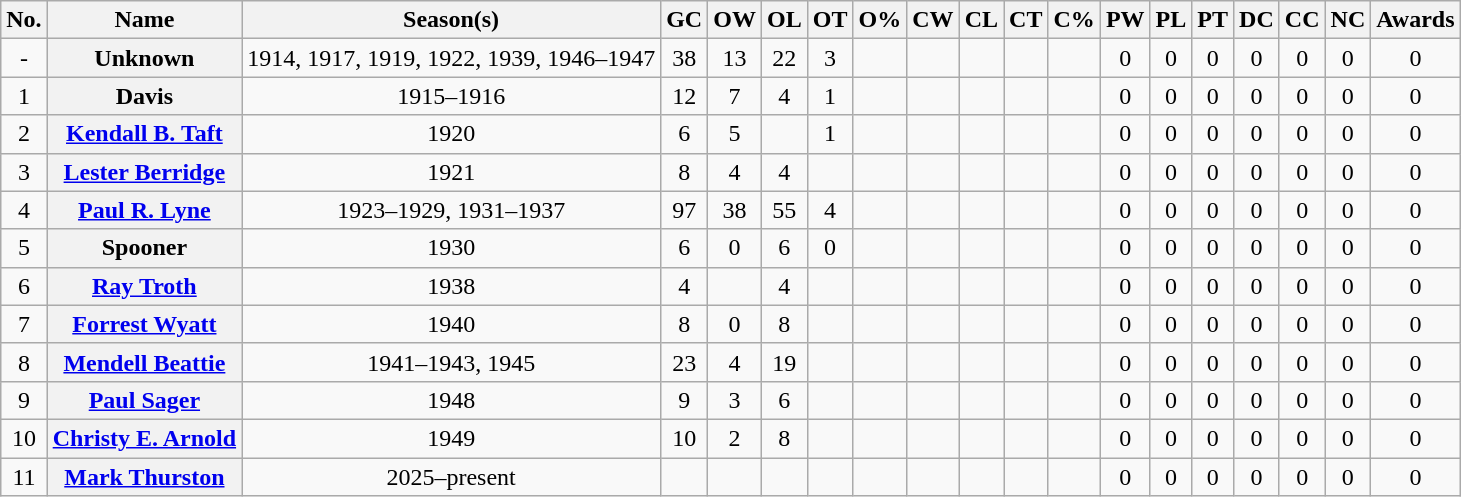<table class="wikitable sortable plainrowheaders" style="text-align:center">
<tr>
<th scope="col" class="unsortable">No.</th>
<th scope="col">Name</th>
<th scope="col">Season(s)</th>
<th scope="col">GC</th>
<th scope="col">OW</th>
<th scope="col">OL</th>
<th scope="col">OT</th>
<th scope="col">O%</th>
<th scope="col">CW</th>
<th scope="col">CL</th>
<th scope="col">CT</th>
<th scope="col">C%</th>
<th scope="col">PW</th>
<th scope="col">PL</th>
<th scope="col">PT</th>
<th scope="col">DC</th>
<th scope="col">CC</th>
<th scope="col">NC</th>
<th scope="col" class="unsortable">Awards</th>
</tr>
<tr>
<td>-</td>
<th scope="row">Unknown</th>
<td>1914, 1917, 1919, 1922, 1939, 1946–1947</td>
<td>38</td>
<td>13</td>
<td>22</td>
<td>3</td>
<td></td>
<td></td>
<td></td>
<td></td>
<td></td>
<td>0</td>
<td>0</td>
<td>0</td>
<td>0</td>
<td>0</td>
<td>0</td>
<td>0</td>
</tr>
<tr>
<td>1</td>
<th scope="row">Davis</th>
<td>1915–1916</td>
<td>12</td>
<td>7</td>
<td>4</td>
<td>1</td>
<td></td>
<td></td>
<td></td>
<td></td>
<td></td>
<td>0</td>
<td>0</td>
<td>0</td>
<td>0</td>
<td>0</td>
<td>0</td>
<td>0</td>
</tr>
<tr>
<td>2</td>
<th scope="row"><a href='#'>Kendall B. Taft</a></th>
<td>1920</td>
<td>6</td>
<td>5</td>
<td></td>
<td>1</td>
<td></td>
<td></td>
<td></td>
<td></td>
<td></td>
<td>0</td>
<td>0</td>
<td>0</td>
<td>0</td>
<td>0</td>
<td>0</td>
<td>0</td>
</tr>
<tr>
<td>3</td>
<th scope="row"><a href='#'>Lester Berridge</a></th>
<td>1921</td>
<td>8</td>
<td>4</td>
<td>4</td>
<td></td>
<td></td>
<td></td>
<td></td>
<td></td>
<td></td>
<td>0</td>
<td>0</td>
<td>0</td>
<td>0</td>
<td>0</td>
<td>0</td>
<td>0</td>
</tr>
<tr>
<td>4</td>
<th scope="row"><a href='#'>Paul R. Lyne</a></th>
<td>1923–1929, 1931–1937</td>
<td>97</td>
<td>38</td>
<td>55</td>
<td>4</td>
<td></td>
<td></td>
<td></td>
<td></td>
<td></td>
<td>0</td>
<td>0</td>
<td>0</td>
<td>0</td>
<td>0</td>
<td>0</td>
<td>0</td>
</tr>
<tr>
<td>5</td>
<th scope="row">Spooner</th>
<td>1930</td>
<td>6</td>
<td>0</td>
<td>6</td>
<td>0</td>
<td></td>
<td></td>
<td></td>
<td></td>
<td></td>
<td>0</td>
<td>0</td>
<td>0</td>
<td>0</td>
<td>0</td>
<td>0</td>
<td>0</td>
</tr>
<tr>
<td>6</td>
<th scope="row"><a href='#'>Ray Troth</a></th>
<td>1938</td>
<td>4</td>
<td></td>
<td>4</td>
<td></td>
<td></td>
<td></td>
<td></td>
<td></td>
<td></td>
<td>0</td>
<td>0</td>
<td>0</td>
<td>0</td>
<td>0</td>
<td>0</td>
<td>0</td>
</tr>
<tr>
<td>7</td>
<th scope="row"><a href='#'>Forrest Wyatt</a></th>
<td>1940</td>
<td>8</td>
<td>0</td>
<td>8</td>
<td></td>
<td></td>
<td></td>
<td></td>
<td></td>
<td></td>
<td>0</td>
<td>0</td>
<td>0</td>
<td>0</td>
<td>0</td>
<td>0</td>
<td>0</td>
</tr>
<tr>
<td>8</td>
<th scope="row"><a href='#'>Mendell Beattie</a></th>
<td>1941–1943, 1945</td>
<td>23</td>
<td>4</td>
<td>19</td>
<td></td>
<td></td>
<td></td>
<td></td>
<td></td>
<td></td>
<td>0</td>
<td>0</td>
<td>0</td>
<td>0</td>
<td>0</td>
<td>0</td>
<td>0</td>
</tr>
<tr>
<td>9</td>
<th scope="row"><a href='#'>Paul Sager</a></th>
<td>1948</td>
<td>9</td>
<td>3</td>
<td>6</td>
<td></td>
<td></td>
<td></td>
<td></td>
<td></td>
<td></td>
<td>0</td>
<td>0</td>
<td>0</td>
<td>0</td>
<td>0</td>
<td>0</td>
<td>0</td>
</tr>
<tr>
<td>10</td>
<th scope="row"><a href='#'>Christy E. Arnold</a></th>
<td>1949</td>
<td>10</td>
<td>2</td>
<td>8</td>
<td></td>
<td></td>
<td></td>
<td></td>
<td></td>
<td></td>
<td>0</td>
<td>0</td>
<td>0</td>
<td>0</td>
<td>0</td>
<td>0</td>
<td>0</td>
</tr>
<tr>
<td>11</td>
<th scope="row"><a href='#'>Mark Thurston</a></th>
<td>2025–present</td>
<td></td>
<td></td>
<td></td>
<td></td>
<td></td>
<td></td>
<td></td>
<td></td>
<td></td>
<td>0</td>
<td>0</td>
<td>0</td>
<td>0</td>
<td>0</td>
<td>0</td>
<td>0</td>
</tr>
</table>
